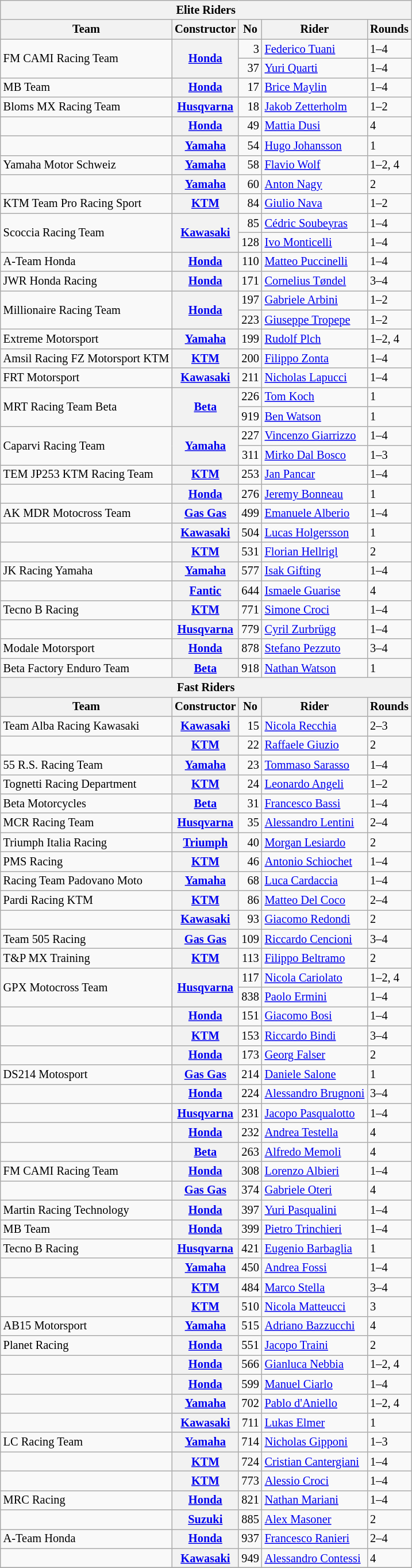<table class="wikitable" style="font-size: 85%;">
<tr>
<th colspan=5><strong>Elite Riders</strong></th>
</tr>
<tr>
<th>Team</th>
<th>Constructor</th>
<th>No</th>
<th>Rider</th>
<th>Rounds</th>
</tr>
<tr>
<td rowspan=2>FM CAMI Racing Team</td>
<th rowspan=2><a href='#'>Honda</a></th>
<td align="right">3</td>
<td> <a href='#'>Federico Tuani</a></td>
<td>1–4</td>
</tr>
<tr>
<td align="right">37</td>
<td> <a href='#'>Yuri Quarti</a></td>
<td>1–4</td>
</tr>
<tr>
<td>MB Team</td>
<th><a href='#'>Honda</a></th>
<td align="right">17</td>
<td> <a href='#'>Brice Maylin</a></td>
<td>1–4</td>
</tr>
<tr>
<td>Bloms MX Racing Team</td>
<th><a href='#'>Husqvarna</a></th>
<td align="right">18</td>
<td> <a href='#'>Jakob Zetterholm</a></td>
<td>1–2</td>
</tr>
<tr>
<td></td>
<th><a href='#'>Honda</a></th>
<td align="right">49</td>
<td> <a href='#'>Mattia Dusi</a></td>
<td>4</td>
</tr>
<tr>
<td></td>
<th><a href='#'>Yamaha</a></th>
<td align="right">54</td>
<td> <a href='#'>Hugo Johansson</a></td>
<td>1</td>
</tr>
<tr>
<td>Yamaha Motor Schweiz</td>
<th><a href='#'>Yamaha</a></th>
<td align="right">58</td>
<td> <a href='#'>Flavio Wolf</a></td>
<td>1–2, 4</td>
</tr>
<tr>
<td></td>
<th><a href='#'>Yamaha</a></th>
<td align="right">60</td>
<td> <a href='#'>Anton Nagy</a></td>
<td>2</td>
</tr>
<tr>
<td>KTM Team Pro Racing Sport</td>
<th><a href='#'>KTM</a></th>
<td align="right">84</td>
<td> <a href='#'>Giulio Nava</a></td>
<td>1–2</td>
</tr>
<tr>
<td rowspan=2>Scoccia Racing Team</td>
<th rowspan=2><a href='#'>Kawasaki</a></th>
<td align="right">85</td>
<td> <a href='#'>Cédric Soubeyras</a></td>
<td>1–4</td>
</tr>
<tr>
<td align="right">128</td>
<td> <a href='#'>Ivo Monticelli</a></td>
<td>1–4</td>
</tr>
<tr>
<td>A-Team Honda</td>
<th><a href='#'>Honda</a></th>
<td align="right">110</td>
<td> <a href='#'>Matteo Puccinelli</a></td>
<td>1–4</td>
</tr>
<tr>
<td>JWR Honda Racing</td>
<th><a href='#'>Honda</a></th>
<td align="right">171</td>
<td> <a href='#'>Cornelius Tøndel</a></td>
<td>3–4</td>
</tr>
<tr>
<td rowspan=2>Millionaire Racing Team</td>
<th rowspan=2><a href='#'>Honda</a></th>
<td align="right">197</td>
<td> <a href='#'>Gabriele Arbini</a></td>
<td>1–2</td>
</tr>
<tr>
<td align="right">223</td>
<td> <a href='#'>Giuseppe Tropepe</a></td>
<td>1–2</td>
</tr>
<tr>
<td>Extreme Motorsport</td>
<th><a href='#'>Yamaha</a></th>
<td align="right">199</td>
<td> <a href='#'>Rudolf Plch</a></td>
<td>1–2, 4</td>
</tr>
<tr>
<td>Amsil Racing FZ Motorsport KTM</td>
<th><a href='#'>KTM</a></th>
<td align="right">200</td>
<td> <a href='#'>Filippo Zonta</a></td>
<td>1–4</td>
</tr>
<tr>
<td>FRT Motorsport</td>
<th><a href='#'>Kawasaki</a></th>
<td align="right">211</td>
<td> <a href='#'>Nicholas Lapucci</a></td>
<td>1–4</td>
</tr>
<tr>
<td rowspan=2>MRT Racing Team Beta</td>
<th rowspan=2><a href='#'>Beta</a></th>
<td align="right">226</td>
<td> <a href='#'>Tom Koch</a></td>
<td>1</td>
</tr>
<tr>
<td align="right">919</td>
<td> <a href='#'>Ben Watson</a></td>
<td>1</td>
</tr>
<tr>
<td rowspan=2>Caparvi Racing Team</td>
<th rowspan=2><a href='#'>Yamaha</a></th>
<td align="right">227</td>
<td> <a href='#'>Vincenzo Giarrizzo</a></td>
<td>1–4</td>
</tr>
<tr>
<td align="right">311</td>
<td> <a href='#'>Mirko Dal Bosco</a></td>
<td>1–3</td>
</tr>
<tr>
<td>TEM JP253 KTM Racing Team</td>
<th><a href='#'>KTM</a></th>
<td align="right">253</td>
<td> <a href='#'>Jan Pancar</a></td>
<td>1–4</td>
</tr>
<tr>
<td></td>
<th><a href='#'>Honda</a></th>
<td align="right">276</td>
<td> <a href='#'>Jeremy Bonneau</a></td>
<td>1</td>
</tr>
<tr>
<td>AK MDR Motocross Team</td>
<th><a href='#'>Gas Gas</a></th>
<td align="right">499</td>
<td> <a href='#'>Emanuele Alberio</a></td>
<td>1–4</td>
</tr>
<tr>
<td></td>
<th><a href='#'>Kawasaki</a></th>
<td align="right">504</td>
<td> <a href='#'>Lucas Holgersson</a></td>
<td>1</td>
</tr>
<tr>
<td></td>
<th><a href='#'>KTM</a></th>
<td align="right">531</td>
<td> <a href='#'>Florian Hellrigl</a></td>
<td>2</td>
</tr>
<tr>
<td>JK Racing Yamaha</td>
<th><a href='#'>Yamaha</a></th>
<td align="right">577</td>
<td> <a href='#'>Isak Gifting</a></td>
<td>1–4</td>
</tr>
<tr>
<td></td>
<th><a href='#'>Fantic</a></th>
<td align="right">644</td>
<td> <a href='#'>Ismaele Guarise</a></td>
<td>4</td>
</tr>
<tr>
<td>Tecno B Racing</td>
<th><a href='#'>KTM</a></th>
<td align="right">771</td>
<td> <a href='#'>Simone Croci</a></td>
<td>1–4</td>
</tr>
<tr>
<td></td>
<th><a href='#'>Husqvarna</a></th>
<td align="right">779</td>
<td> <a href='#'>Cyril Zurbrügg</a></td>
<td>1–4</td>
</tr>
<tr>
<td>Modale Motorsport</td>
<th><a href='#'>Honda</a></th>
<td align="right">878</td>
<td> <a href='#'>Stefano Pezzuto</a></td>
<td>3–4</td>
</tr>
<tr>
<td>Beta Factory Enduro Team</td>
<th><a href='#'>Beta</a></th>
<td align="right">918</td>
<td> <a href='#'>Nathan Watson</a></td>
<td>1</td>
</tr>
<tr>
<th colspan=5><strong>Fast Riders</strong></th>
</tr>
<tr>
<th>Team</th>
<th>Constructor</th>
<th>No</th>
<th>Rider</th>
<th>Rounds</th>
</tr>
<tr>
<td>Team Alba Racing Kawasaki</td>
<th><a href='#'>Kawasaki</a></th>
<td align="right">15</td>
<td> <a href='#'>Nicola Recchia</a></td>
<td>2–3</td>
</tr>
<tr>
<td></td>
<th><a href='#'>KTM</a></th>
<td align="right">22</td>
<td> <a href='#'>Raffaele Giuzio</a></td>
<td>2</td>
</tr>
<tr>
<td>55 R.S. Racing Team</td>
<th><a href='#'>Yamaha</a></th>
<td align="right">23</td>
<td> <a href='#'>Tommaso Sarasso</a></td>
<td>1–4</td>
</tr>
<tr>
<td>Tognetti Racing Department</td>
<th><a href='#'>KTM</a></th>
<td align="right">24</td>
<td> <a href='#'>Leonardo Angeli</a></td>
<td>1–2</td>
</tr>
<tr>
<td>Beta Motorcycles</td>
<th><a href='#'>Beta</a></th>
<td align="right">31</td>
<td> <a href='#'>Francesco Bassi</a></td>
<td>1–4</td>
</tr>
<tr>
<td>MCR Racing Team</td>
<th><a href='#'>Husqvarna</a></th>
<td align="right">35</td>
<td> <a href='#'>Alessandro Lentini</a></td>
<td>2–4</td>
</tr>
<tr>
<td>Triumph Italia Racing</td>
<th><a href='#'>Triumph</a></th>
<td align="right">40</td>
<td> <a href='#'>Morgan Lesiardo</a></td>
<td>2</td>
</tr>
<tr>
<td>PMS Racing</td>
<th><a href='#'>KTM</a></th>
<td align="right">46</td>
<td> <a href='#'>Antonio Schiochet</a></td>
<td>1–4</td>
</tr>
<tr>
<td>Racing Team Padovano Moto</td>
<th><a href='#'>Yamaha</a></th>
<td align="right">68</td>
<td> <a href='#'>Luca Cardaccia</a></td>
<td>1–4</td>
</tr>
<tr>
<td>Pardi Racing KTM</td>
<th><a href='#'>KTM</a></th>
<td align="right">86</td>
<td> <a href='#'>Matteo Del Coco</a></td>
<td>2–4</td>
</tr>
<tr>
<td></td>
<th><a href='#'>Kawasaki</a></th>
<td align="right">93</td>
<td> <a href='#'>Giacomo Redondi</a></td>
<td>2</td>
</tr>
<tr>
<td>Team 505 Racing</td>
<th><a href='#'>Gas Gas</a></th>
<td align="right">109</td>
<td> <a href='#'>Riccardo Cencioni</a></td>
<td>3–4</td>
</tr>
<tr>
<td>T&P MX Training</td>
<th><a href='#'>KTM</a></th>
<td align="right">113</td>
<td> <a href='#'>Filippo Beltramo</a></td>
<td>2</td>
</tr>
<tr>
<td rowspan=2>GPX Motocross Team</td>
<th rowspan=2><a href='#'>Husqvarna</a></th>
<td align="right">117</td>
<td> <a href='#'>Nicola Cariolato</a></td>
<td>1–2, 4</td>
</tr>
<tr>
<td align="right">838</td>
<td> <a href='#'>Paolo Ermini</a></td>
<td>1–4</td>
</tr>
<tr>
<td></td>
<th><a href='#'>Honda</a></th>
<td align="right">151</td>
<td> <a href='#'>Giacomo Bosi</a></td>
<td>1–4</td>
</tr>
<tr>
<td></td>
<th><a href='#'>KTM</a></th>
<td align="right">153</td>
<td> <a href='#'>Riccardo Bindi</a></td>
<td>3–4</td>
</tr>
<tr>
<td></td>
<th><a href='#'>Honda</a></th>
<td align="right">173</td>
<td> <a href='#'>Georg Falser</a></td>
<td>2</td>
</tr>
<tr>
<td>DS214 Motosport</td>
<th><a href='#'>Gas Gas</a></th>
<td align="right">214</td>
<td> <a href='#'>Daniele Salone</a></td>
<td>1</td>
</tr>
<tr>
<td></td>
<th><a href='#'>Honda</a></th>
<td align="right">224</td>
<td> <a href='#'>Alessandro Brugnoni</a></td>
<td>3–4</td>
</tr>
<tr>
<td></td>
<th><a href='#'>Husqvarna</a></th>
<td align="right">231</td>
<td> <a href='#'>Jacopo Pasqualotto</a></td>
<td>1–4</td>
</tr>
<tr>
<td></td>
<th><a href='#'>Honda</a></th>
<td align="right">232</td>
<td> <a href='#'>Andrea Testella</a></td>
<td>4</td>
</tr>
<tr>
<td></td>
<th><a href='#'>Beta</a></th>
<td align="right">263</td>
<td> <a href='#'>Alfredo Memoli</a></td>
<td>4</td>
</tr>
<tr>
<td>FM CAMI Racing Team</td>
<th><a href='#'>Honda</a></th>
<td align="right">308</td>
<td> <a href='#'>Lorenzo Albieri</a></td>
<td>1–4</td>
</tr>
<tr>
<td></td>
<th><a href='#'>Gas Gas</a></th>
<td align="right">374</td>
<td> <a href='#'>Gabriele Oteri</a></td>
<td>4</td>
</tr>
<tr>
<td>Martin Racing Technology</td>
<th><a href='#'>Honda</a></th>
<td align="right">397</td>
<td> <a href='#'>Yuri Pasqualini</a></td>
<td>1–4</td>
</tr>
<tr>
<td>MB Team</td>
<th><a href='#'>Honda</a></th>
<td align="right">399</td>
<td> <a href='#'>Pietro Trinchieri</a></td>
<td>1–4</td>
</tr>
<tr>
<td>Tecno B Racing</td>
<th><a href='#'>Husqvarna</a></th>
<td align="right">421</td>
<td> <a href='#'>Eugenio Barbaglia</a></td>
<td>1</td>
</tr>
<tr>
<td></td>
<th><a href='#'>Yamaha</a></th>
<td align="right">450</td>
<td> <a href='#'>Andrea Fossi</a></td>
<td>1–4</td>
</tr>
<tr>
<td></td>
<th><a href='#'>KTM</a></th>
<td align="right">484</td>
<td> <a href='#'>Marco Stella</a></td>
<td>3–4</td>
</tr>
<tr>
<td></td>
<th><a href='#'>KTM</a></th>
<td align="right">510</td>
<td> <a href='#'>Nicola Matteucci</a></td>
<td>3</td>
</tr>
<tr>
<td>AB15 Motorsport</td>
<th><a href='#'>Yamaha</a></th>
<td align="right">515</td>
<td> <a href='#'>Adriano Bazzucchi</a></td>
<td>4</td>
</tr>
<tr>
<td>Planet Racing</td>
<th><a href='#'>Honda</a></th>
<td align="right">551</td>
<td> <a href='#'>Jacopo Traini</a></td>
<td>2</td>
</tr>
<tr>
<td></td>
<th><a href='#'>Honda</a></th>
<td align="right">566</td>
<td> <a href='#'>Gianluca Nebbia</a></td>
<td>1–2, 4</td>
</tr>
<tr>
<td></td>
<th><a href='#'>Honda</a></th>
<td align="right">599</td>
<td> <a href='#'>Manuel Ciarlo</a></td>
<td>1–4</td>
</tr>
<tr>
<td></td>
<th><a href='#'>Yamaha</a></th>
<td align="right">702</td>
<td> <a href='#'>Pablo d'Aniello</a></td>
<td>1–2, 4</td>
</tr>
<tr>
<td></td>
<th><a href='#'>Kawasaki</a></th>
<td align="right">711</td>
<td> <a href='#'>Lukas Elmer</a></td>
<td>1</td>
</tr>
<tr>
<td>LC Racing Team</td>
<th><a href='#'>Yamaha</a></th>
<td align="right">714</td>
<td> <a href='#'>Nicholas Gipponi</a></td>
<td>1–3</td>
</tr>
<tr>
<td></td>
<th><a href='#'>KTM</a></th>
<td align="right">724</td>
<td> <a href='#'>Cristian Cantergiani</a></td>
<td>1–4</td>
</tr>
<tr>
<td></td>
<th><a href='#'>KTM</a></th>
<td align="right">773</td>
<td> <a href='#'>Alessio Croci</a></td>
<td>1–4</td>
</tr>
<tr>
<td>MRC Racing</td>
<th><a href='#'>Honda</a></th>
<td align="right">821</td>
<td> <a href='#'>Nathan Mariani</a></td>
<td>1–4</td>
</tr>
<tr>
<td></td>
<th><a href='#'>Suzuki</a></th>
<td align="right">885</td>
<td> <a href='#'>Alex Masoner</a></td>
<td>2</td>
</tr>
<tr>
<td>A-Team Honda</td>
<th><a href='#'>Honda</a></th>
<td align="right">937</td>
<td> <a href='#'>Francesco Ranieri</a></td>
<td>2–4</td>
</tr>
<tr>
<td></td>
<th><a href='#'>Kawasaki</a></th>
<td align="right">949</td>
<td> <a href='#'>Alessandro Contessi</a></td>
<td>4</td>
</tr>
<tr>
</tr>
</table>
